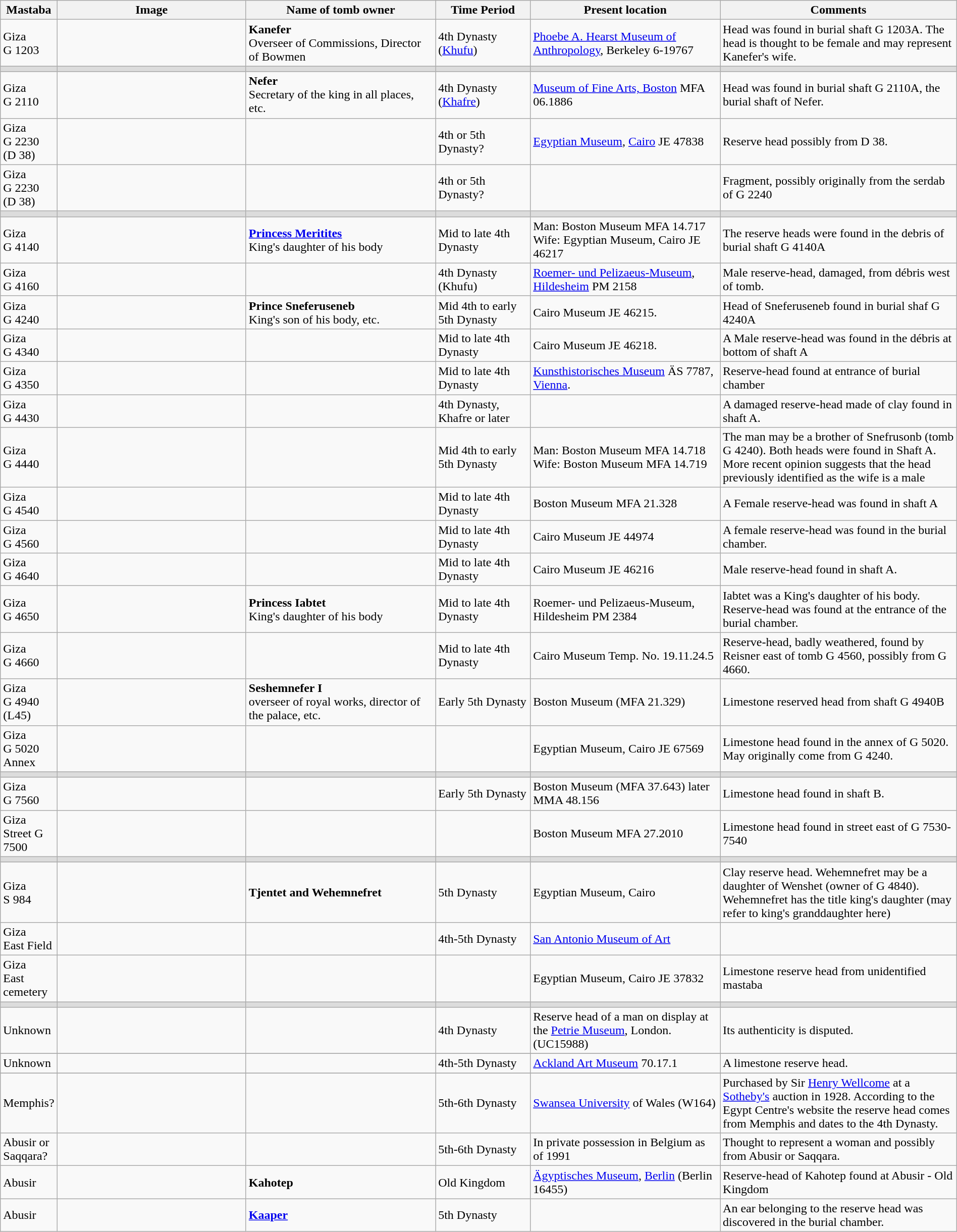<table class="wikitable" style="width: 100%">
<tr>
<th width="5%">Mastaba</th>
<th width="20%">Image</th>
<th width="20%">Name of tomb owner</th>
<th width="10%">Time Period</th>
<th width="20%">Present location</th>
<th width="25%">Comments</th>
</tr>
<tr>
<td>Giza <br> G 1203</td>
<td> </td>
<td><strong>Kanefer</strong> <br> Overseer of Commissions, Director of Bowmen</td>
<td>4th Dynasty (<a href='#'>Khufu</a>)</td>
<td><a href='#'>Phoebe A. Hearst Museum of Anthropology</a>, Berkeley 6-19767</td>
<td>Head was found in burial shaft G 1203A. The head is thought to be female and may represent Kanefer's wife.</td>
</tr>
<tr style="background-color:#DCDCDC;">
<td></td>
<td></td>
<td></td>
<td></td>
<td></td>
<td></td>
</tr>
<tr>
<td>Giza <br>  G 2110</td>
<td> </td>
<td><strong>Nefer</strong> <br> Secretary of the king in all places, etc.</td>
<td>4th Dynasty (<a href='#'>Khafre</a>)</td>
<td><a href='#'>Museum of Fine Arts, Boston</a> MFA 06.1886</td>
<td>Head was found in burial shaft G 2110A, the burial shaft of Nefer.</td>
</tr>
<tr>
<td>Giza <br>  G 2230 (D 38)</td>
<td><br></td>
<td></td>
<td>4th or 5th Dynasty?</td>
<td><a href='#'>Egyptian Museum</a>, <a href='#'>Cairo</a> JE 47838</td>
<td>Reserve head possibly from D 38.</td>
</tr>
<tr>
<td>Giza <br>  G 2230 (D 38)</td>
<td></td>
<td></td>
<td>4th or 5th Dynasty?</td>
<td></td>
<td>Fragment, possibly originally from the serdab of G 2240</td>
</tr>
<tr style="background-color:#DCDCDC;">
<td></td>
<td></td>
<td></td>
<td></td>
<td></td>
<td></td>
</tr>
<tr>
<td>Giza <br>  G 4140</td>
<td> </td>
<td><strong><a href='#'>Princess Meritites</a></strong> <br> King's daughter of his body</td>
<td>Mid to late 4th Dynasty</td>
<td>Man: Boston Museum MFA 14.717 <br> Wife: Egyptian Museum, Cairo JE 46217</td>
<td>The reserve heads were found in the debris of burial shaft G 4140A</td>
</tr>
<tr>
<td>Giza <br>  G 4160</td>
<td> </td>
<td></td>
<td>4th Dynasty (Khufu)</td>
<td><a href='#'>Roemer- und Pelizaeus-Museum</a>, <a href='#'>Hildesheim</a> PM 2158</td>
<td>Male reserve-head, damaged, from débris west of tomb.</td>
</tr>
<tr>
<td>Giza <br>  G 4240</td>
<td> </td>
<td><strong>Prince Sneferuseneb</strong> <br> King's son of his body, etc.</td>
<td>Mid 4th to early 5th Dynasty</td>
<td>Cairo Museum JE 46215.</td>
<td>Head of Sneferuseneb found in burial shaf G 4240A</td>
</tr>
<tr>
<td>Giza <br>  G 4340</td>
<td> </td>
<td></td>
<td>Mid to late 4th Dynasty</td>
<td>Cairo Museum JE 46218.</td>
<td>A Male reserve-head was found in the débris at bottom of shaft A</td>
</tr>
<tr>
<td>Giza <br>  G 4350</td>
<td> </td>
<td></td>
<td>Mid to late 4th Dynasty</td>
<td><a href='#'>Kunsthistorisches Museum</a> ÄS 7787, <a href='#'>Vienna</a>.</td>
<td>Reserve-head found at entrance of burial chamber</td>
</tr>
<tr>
<td>Giza <br>  G 4430</td>
<td></td>
<td></td>
<td>4th Dynasty, Khafre or later</td>
<td></td>
<td>A damaged reserve-head made of clay found in shaft A.</td>
</tr>
<tr>
<td>Giza <br>  G 4440</td>
<td>  <br> </td>
<td></td>
<td>Mid 4th to early 5th Dynasty</td>
<td>Man: Boston Museum MFA 14.718 <br> Wife: Boston Museum MFA 14.719</td>
<td>The man may be a brother of Snefrusonb (tomb G 4240). Both heads were found in Shaft A. More recent opinion suggests that the head previously identified as the wife is a male</td>
</tr>
<tr>
<td>Giza <br>  G 4540</td>
<td> </td>
<td></td>
<td>Mid to late 4th Dynasty</td>
<td>Boston Museum MFA 21.328</td>
<td>A Female reserve-head was found in shaft A</td>
</tr>
<tr>
<td>Giza <br>  G 4560</td>
<td></td>
<td></td>
<td>Mid to late 4th Dynasty</td>
<td>Cairo Museum JE 44974</td>
<td>A female reserve-head was found in the  burial chamber.</td>
</tr>
<tr>
<td>Giza <br>  G 4640</td>
<td> </td>
<td></td>
<td>Mid to late 4th Dynasty</td>
<td>Cairo Museum JE 46216</td>
<td>Male reserve-head found in shaft A.</td>
</tr>
<tr>
<td>Giza <br>  G 4650</td>
<td> </td>
<td><strong>Princess Iabtet</strong> <br> King's daughter of his body</td>
<td>Mid to late 4th Dynasty</td>
<td>Roemer- und Pelizaeus-Museum, Hildesheim PM 2384</td>
<td>Iabtet was a King's daughter of his body. Reserve-head was found at the entrance of the burial chamber.</td>
</tr>
<tr>
<td>Giza <br>  G 4660</td>
<td></td>
<td></td>
<td>Mid to late 4th Dynasty</td>
<td>Cairo Museum Temp. No. 19.11.24.5</td>
<td>Reserve-head, badly weathered, found by Reisner east of tomb G 4560, possibly from G 4660.</td>
</tr>
<tr>
<td>Giza <br>  G 4940 (L45)</td>
<td> </td>
<td><strong>Seshemnefer I</strong> <br> overseer of royal works, director of the palace, etc.</td>
<td>Early 5th Dynasty</td>
<td>Boston Museum (MFA 21.329)</td>
<td>Limestone reserved head from shaft G 4940B</td>
</tr>
<tr>
<td>Giza  <br> G 5020 Annex</td>
<td> </td>
<td></td>
<td></td>
<td>Egyptian Museum, Cairo JE 67569</td>
<td>Limestone head found in the annex of G 5020. May originally come from G 4240.</td>
</tr>
<tr style="background-color:#DCDCDC;">
<td></td>
<td></td>
<td></td>
<td></td>
<td></td>
<td></td>
</tr>
<tr>
<td>Giza <br>  G 7560</td>
<td></td>
<td></td>
<td>Early 5th Dynasty</td>
<td>Boston Museum (MFA 37.643) later MMA 48.156</td>
<td>Limestone head found in shaft B.</td>
</tr>
<tr>
<td>Giza <br>  Street G 7500</td>
<td></td>
<td></td>
<td></td>
<td>Boston Museum MFA 27.2010</td>
<td>Limestone head found in street east of G 7530-7540</td>
</tr>
<tr style="background-color:#DCDCDC;">
<td></td>
<td></td>
<td></td>
<td></td>
<td></td>
<td></td>
</tr>
<tr>
<td>Giza <br>  S 984</td>
<td></td>
<td><strong>Tjentet and Wehemnefret</strong></td>
<td>5th Dynasty</td>
<td>Egyptian Museum, Cairo</td>
<td>Clay reserve head. Wehemnefret may be a daughter of Wenshet (owner of G 4840). Wehemnefret has the title king's daughter (may refer to king's granddaughter here)</td>
</tr>
<tr>
<td>Giza <br>  East Field</td>
<td></td>
<td></td>
<td>4th-5th Dynasty</td>
<td><a href='#'>San Antonio Museum of Art</a></td>
<td></td>
</tr>
<tr>
<td>Giza <br>  East cemetery</td>
<td></td>
<td></td>
<td></td>
<td>Egyptian Museum, Cairo JE 37832</td>
<td>Limestone reserve head from unidentified mastaba</td>
</tr>
<tr style="background-color:#DCDCDC;">
<td></td>
<td></td>
<td></td>
<td></td>
<td></td>
<td></td>
</tr>
<tr>
<td>Unknown</td>
<td></td>
<td></td>
<td>4th Dynasty</td>
<td>Reserve head of a man on display at the <a href='#'>Petrie Museum</a>, London. (UC15988)</td>
<td>Its authenticity is disputed.</td>
</tr>
<tr>
</tr>
<tr>
<td>Unknown</td>
<td></td>
<td></td>
<td>4th-5th Dynasty</td>
<td><a href='#'>Ackland Art Museum</a> 70.17.1</td>
<td>A limestone reserve head.</td>
</tr>
<tr>
</tr>
<tr>
<td>Memphis?</td>
<td> </td>
<td></td>
<td>5th-6th Dynasty</td>
<td><a href='#'>Swansea University</a> of Wales (W164)</td>
<td>Purchased by Sir <a href='#'>Henry Wellcome</a> at a <a href='#'>Sotheby's</a> auction in 1928. According to the Egypt Centre's website the reserve head comes from Memphis and dates to the 4th Dynasty.</td>
</tr>
<tr>
<td>Abusir or Saqqara?</td>
<td></td>
<td></td>
<td>5th-6th Dynasty</td>
<td>In private possession in Belgium as of 1991</td>
<td>Thought to represent a woman and possibly from Abusir or Saqqara.</td>
</tr>
<tr>
<td>Abusir</td>
<td> </td>
<td><strong>Kahotep</strong></td>
<td>Old Kingdom</td>
<td><a href='#'>Ägyptisches Museum</a>, <a href='#'>Berlin</a> (Berlin 16455) </td>
<td>Reserve-head of Kahotep found at Abusir - Old Kingdom</td>
</tr>
<tr>
<td>Abusir</td>
<td></td>
<td><strong><a href='#'>Kaaper</a></strong></td>
<td>5th Dynasty</td>
<td></td>
<td>An ear belonging to the reserve head was discovered in the burial chamber.</td>
</tr>
</table>
